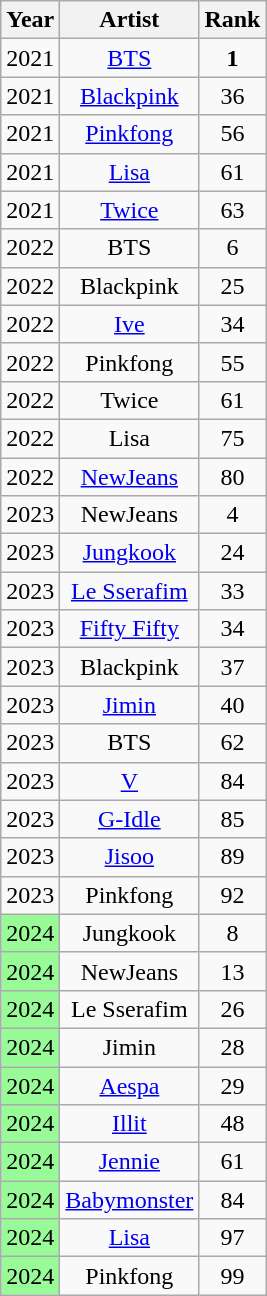<table class="wikitable sortable" style="text-align:center">
<tr>
<th>Year</th>
<th>Artist</th>
<th>Rank</th>
</tr>
<tr>
<td>2021</td>
<td><a href='#'>BTS</a></td>
<td><span><strong>1</strong></span></td>
</tr>
<tr>
<td>2021</td>
<td><a href='#'>Blackpink</a></td>
<td>36</td>
</tr>
<tr>
<td>2021</td>
<td><a href='#'>Pinkfong</a></td>
<td>56</td>
</tr>
<tr>
<td>2021</td>
<td><a href='#'>Lisa</a></td>
<td>61</td>
</tr>
<tr>
<td>2021</td>
<td><a href='#'>Twice</a></td>
<td>63</td>
</tr>
<tr>
<td>2022</td>
<td>BTS</td>
<td>6</td>
</tr>
<tr>
<td>2022</td>
<td>Blackpink</td>
<td>25</td>
</tr>
<tr>
<td>2022</td>
<td><a href='#'>Ive</a></td>
<td>34</td>
</tr>
<tr>
<td>2022</td>
<td>Pinkfong</td>
<td>55</td>
</tr>
<tr>
<td>2022</td>
<td>Twice</td>
<td>61</td>
</tr>
<tr>
<td>2022</td>
<td>Lisa</td>
<td>75</td>
</tr>
<tr>
<td>2022</td>
<td><a href='#'>NewJeans</a></td>
<td>80</td>
</tr>
<tr>
<td>2023</td>
<td>NewJeans</td>
<td>4</td>
</tr>
<tr>
<td>2023</td>
<td><a href='#'>Jungkook</a></td>
<td>24</td>
</tr>
<tr>
<td>2023</td>
<td><a href='#'>Le Sserafim</a></td>
<td>33</td>
</tr>
<tr>
<td>2023</td>
<td><a href='#'>Fifty Fifty</a></td>
<td>34</td>
</tr>
<tr>
<td>2023</td>
<td>Blackpink</td>
<td>37</td>
</tr>
<tr>
<td>2023</td>
<td><a href='#'>Jimin</a></td>
<td>40</td>
</tr>
<tr>
<td>2023</td>
<td>BTS</td>
<td>62</td>
</tr>
<tr>
<td>2023</td>
<td><a href='#'>V</a></td>
<td>84</td>
</tr>
<tr>
<td>2023</td>
<td><a href='#'>G-Idle</a></td>
<td>85</td>
</tr>
<tr>
<td>2023</td>
<td><a href='#'>Jisoo</a></td>
<td>89</td>
</tr>
<tr>
<td>2023</td>
<td>Pinkfong</td>
<td>92</td>
</tr>
<tr>
<td style="background:palegreen">2024</td>
<td>Jungkook</td>
<td>8</td>
</tr>
<tr>
<td style="background:palegreen">2024</td>
<td>NewJeans</td>
<td>13</td>
</tr>
<tr>
<td style="background:palegreen">2024</td>
<td>Le Sserafim</td>
<td>26</td>
</tr>
<tr>
<td style="background:palegreen">2024</td>
<td>Jimin</td>
<td>28</td>
</tr>
<tr>
<td style="background:palegreen">2024</td>
<td><a href='#'>Aespa</a></td>
<td>29</td>
</tr>
<tr>
<td style="background:palegreen">2024</td>
<td><a href='#'>Illit</a></td>
<td>48</td>
</tr>
<tr>
<td style="background:palegreen">2024</td>
<td><a href='#'>Jennie</a></td>
<td>61</td>
</tr>
<tr>
<td style="background:palegreen">2024</td>
<td><a href='#'>Babymonster</a></td>
<td>84</td>
</tr>
<tr>
<td style="background:palegreen">2024</td>
<td><a href='#'>Lisa</a></td>
<td>97</td>
</tr>
<tr>
<td style="background:palegreen">2024</td>
<td>Pinkfong</td>
<td>99</td>
</tr>
</table>
